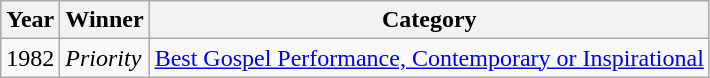<table class="wikitable">
<tr>
<th>Year</th>
<th>Winner</th>
<th>Category</th>
</tr>
<tr>
<td>1982</td>
<td><em>Priority</em></td>
<td><a href='#'>Best Gospel Performance, Contemporary or Inspirational</a></td>
</tr>
</table>
